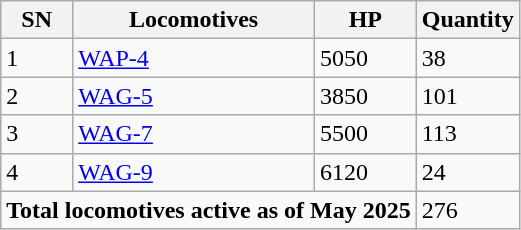<table class="wikitable">
<tr>
<th>SN</th>
<th>Locomotives</th>
<th>HP</th>
<th>Quantity</th>
</tr>
<tr>
<td>1</td>
<td><a href='#'>WAP-4</a></td>
<td>5050</td>
<td>38</td>
</tr>
<tr>
<td>2</td>
<td><a href='#'>WAG-5</a></td>
<td>3850</td>
<td>101</td>
</tr>
<tr>
<td>3</td>
<td><a href='#'>WAG-7</a></td>
<td>5500</td>
<td>113</td>
</tr>
<tr>
<td>4</td>
<td><a href='#'>WAG-9</a></td>
<td>6120</td>
<td>24</td>
</tr>
<tr>
<td colspan="3"><strong>Total locomotives active as of May 2025</strong></td>
<td>276</td>
</tr>
</table>
